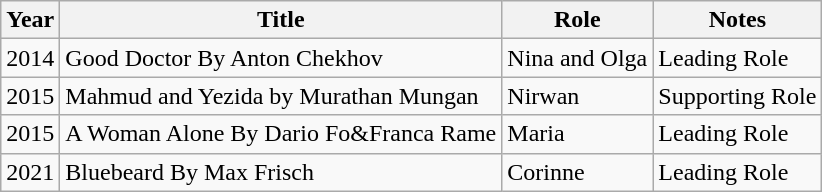<table class="wikitable">
<tr>
<th>Year</th>
<th>Title</th>
<th>Role</th>
<th>Notes</th>
</tr>
<tr>
<td>2014</td>
<td>Good Doctor By Anton Chekhov</td>
<td>Nina and Olga</td>
<td>Leading Role</td>
</tr>
<tr>
<td>2015</td>
<td>Mahmud and Yezida by Murathan Mungan</td>
<td>Nirwan</td>
<td>Supporting Role</td>
</tr>
<tr>
<td>2015</td>
<td>A Woman Alone By Dario Fo&Franca Rame</td>
<td>Maria</td>
<td>Leading Role</td>
</tr>
<tr>
<td>2021</td>
<td>Bluebeard By Max Frisch</td>
<td>Corinne</td>
<td>Leading Role</td>
</tr>
</table>
